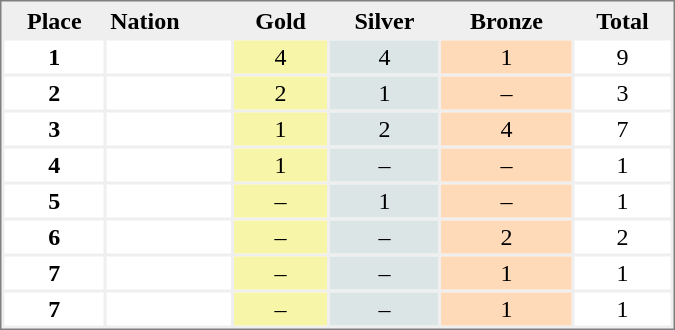<table style="border-style:solid;border-width:1px;border-color:#808080;background-color:#EFEFEF" cellspacing="2" cellpadding="2" width="450px">
<tr bgcolor="#EFEFEF">
<th align="center">Place</th>
<th align="left">Nation</th>
<th align="center">Gold</th>
<th align="center">Silver</th>
<th align="center">Bronze</th>
<th align="center">Total</th>
</tr>
<tr align="center" valign="top" bgcolor="#FFFFFF">
<th>1</th>
<td align="left"></td>
<td style="background:#F7F6A8;">4</td>
<td style="background:#DCE5E5;">4</td>
<td style="background:#FFDAB9;">1</td>
<td>9</td>
</tr>
<tr align="center" valign="top" bgcolor="#FFFFFF">
<th>2</th>
<td align="left"></td>
<td style="background:#F7F6A8;">2</td>
<td style="background:#DCE5E5;">1</td>
<td style="background:#FFDAB9;">–</td>
<td>3</td>
</tr>
<tr align="center" valign="top" bgcolor="#FFFFFF">
<th>3</th>
<td align="left"></td>
<td style="background:#F7F6A8;">1</td>
<td style="background:#DCE5E5;">2</td>
<td style="background:#FFDAB9;">4</td>
<td>7</td>
</tr>
<tr align="center" valign="top" bgcolor="#FFFFFF">
<th>4</th>
<td align="left"></td>
<td style="background:#F7F6A8;">1</td>
<td style="background:#DCE5E5;">–</td>
<td style="background:#FFDAB9;">–</td>
<td>1</td>
</tr>
<tr align="center" valign="top" bgcolor="#FFFFFF">
<th>5</th>
<td align="left"></td>
<td style="background:#F7F6A8;">–</td>
<td style="background:#DCE5E5;">1</td>
<td style="background:#FFDAB9;">–</td>
<td>1</td>
</tr>
<tr align="center" valign="top" bgcolor="#FFFFFF">
<th>6</th>
<td align="left"></td>
<td style="background:#F7F6A8;">–</td>
<td style="background:#DCE5E5;">–</td>
<td style="background:#FFDAB9;">2</td>
<td>2</td>
</tr>
<tr align="center" valign="top" bgcolor="#FFFFFF">
<th>7</th>
<td align="left"></td>
<td style="background:#F7F6A8;">–</td>
<td style="background:#DCE5E5;">–</td>
<td style="background:#FFDAB9;">1</td>
<td>1</td>
</tr>
<tr align="center" valign="top" bgcolor="#FFFFFF">
<th>7</th>
<td align="left"></td>
<td style="background:#F7F6A8;">–</td>
<td style="background:#DCE5E5;">–</td>
<td style="background:#FFDAB9;">1</td>
<td>1</td>
</tr>
</table>
